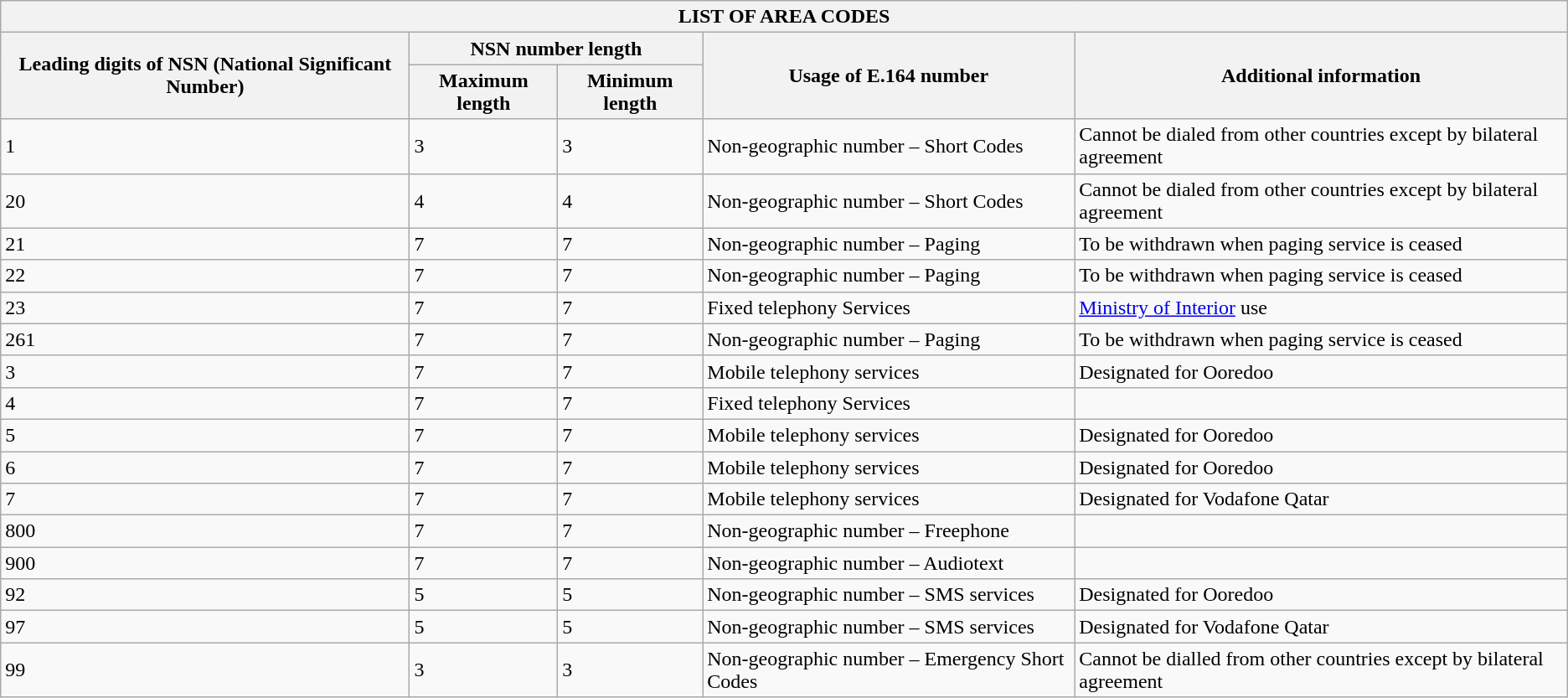<table class="wikitable" border=1>
<tr>
<th colspan="5">LIST OF AREA CODES</th>
</tr>
<tr>
<th rowspan="2">Leading digits of NSN (National Significant Number)</th>
<th colspan="2">NSN number length</th>
<th rowspan="2">Usage of E.164 number</th>
<th rowspan="2">Additional information</th>
</tr>
<tr>
<th>Maximum length</th>
<th>Minimum length</th>
</tr>
<tr>
<td>1</td>
<td>3</td>
<td>3</td>
<td>Non-geographic number – Short Codes</td>
<td>Cannot be dialed from other countries except by bilateral agreement</td>
</tr>
<tr>
<td>20</td>
<td>4</td>
<td>4</td>
<td>Non-geographic number – Short Codes</td>
<td>Cannot be dialed from other countries except by bilateral agreement</td>
</tr>
<tr>
<td>21</td>
<td>7</td>
<td>7</td>
<td>Non-geographic number – Paging</td>
<td>To be withdrawn when paging service is ceased</td>
</tr>
<tr>
<td>22</td>
<td>7</td>
<td>7</td>
<td>Non-geographic number – Paging</td>
<td>To be withdrawn when paging service is ceased</td>
</tr>
<tr>
<td>23</td>
<td>7</td>
<td>7</td>
<td>Fixed telephony Services</td>
<td><a href='#'>Ministry of Interior</a> use</td>
</tr>
<tr>
<td>261</td>
<td>7</td>
<td>7</td>
<td>Non-geographic number – Paging</td>
<td>To be withdrawn when paging service is ceased</td>
</tr>
<tr>
<td>3</td>
<td>7</td>
<td>7</td>
<td>Mobile telephony services</td>
<td>Designated for Ooredoo</td>
</tr>
<tr>
<td>4</td>
<td>7</td>
<td>7</td>
<td>Fixed telephony Services</td>
<td></td>
</tr>
<tr>
<td>5</td>
<td>7</td>
<td>7</td>
<td>Mobile telephony services</td>
<td>Designated for Ooredoo</td>
</tr>
<tr>
<td>6</td>
<td>7</td>
<td>7</td>
<td>Mobile telephony services</td>
<td>Designated for Ooredoo</td>
</tr>
<tr>
<td>7</td>
<td>7</td>
<td>7</td>
<td>Mobile telephony services</td>
<td>Designated for Vodafone Qatar</td>
</tr>
<tr>
<td>800</td>
<td>7</td>
<td>7</td>
<td>Non-geographic number – Freephone</td>
<td></td>
</tr>
<tr>
<td>900</td>
<td>7</td>
<td>7</td>
<td>Non-geographic number – Audiotext</td>
<td></td>
</tr>
<tr>
<td>92</td>
<td>5</td>
<td>5</td>
<td>Non-geographic number – SMS services</td>
<td>Designated for Ooredoo</td>
</tr>
<tr>
<td>97</td>
<td>5</td>
<td>5</td>
<td>Non-geographic number – SMS services</td>
<td>Designated for Vodafone Qatar</td>
</tr>
<tr>
<td>99</td>
<td>3</td>
<td>3</td>
<td>Non-geographic number – Emergency Short Codes</td>
<td>Cannot be dialled from other countries except by bilateral agreement</td>
</tr>
</table>
